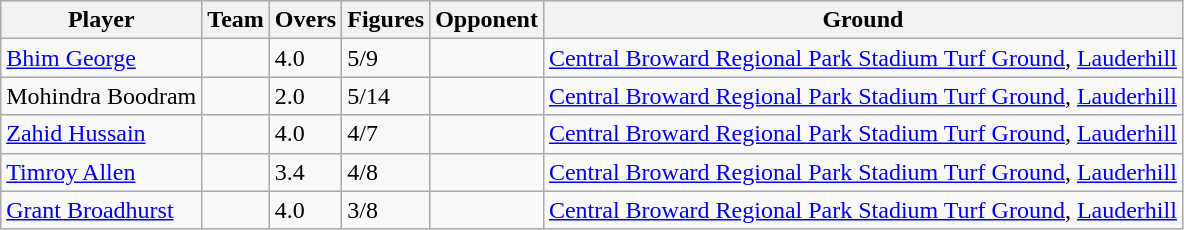<table class="wikitable">
<tr>
<th>Player</th>
<th>Team</th>
<th>Overs</th>
<th>Figures</th>
<th>Opponent</th>
<th>Ground</th>
</tr>
<tr>
<td><a href='#'>Bhim George</a></td>
<td></td>
<td>4.0</td>
<td>5/9</td>
<td></td>
<td><a href='#'>Central Broward Regional Park Stadium Turf Ground</a>, <a href='#'>Lauderhill</a></td>
</tr>
<tr>
<td>Mohindra Boodram</td>
<td></td>
<td>2.0</td>
<td>5/14</td>
<td></td>
<td><a href='#'>Central Broward Regional Park Stadium Turf Ground</a>, <a href='#'>Lauderhill</a></td>
</tr>
<tr>
<td><a href='#'>Zahid Hussain</a></td>
<td></td>
<td>4.0</td>
<td>4/7</td>
<td></td>
<td><a href='#'>Central Broward Regional Park Stadium Turf Ground</a>, <a href='#'>Lauderhill</a></td>
</tr>
<tr>
<td><a href='#'>Timroy Allen</a></td>
<td></td>
<td>3.4</td>
<td>4/8</td>
<td></td>
<td><a href='#'>Central Broward Regional Park Stadium Turf Ground</a>, <a href='#'>Lauderhill</a></td>
</tr>
<tr>
<td><a href='#'>Grant Broadhurst</a></td>
<td></td>
<td>4.0</td>
<td>3/8</td>
<td></td>
<td><a href='#'>Central Broward Regional Park Stadium Turf Ground</a>, <a href='#'>Lauderhill</a></td>
</tr>
</table>
